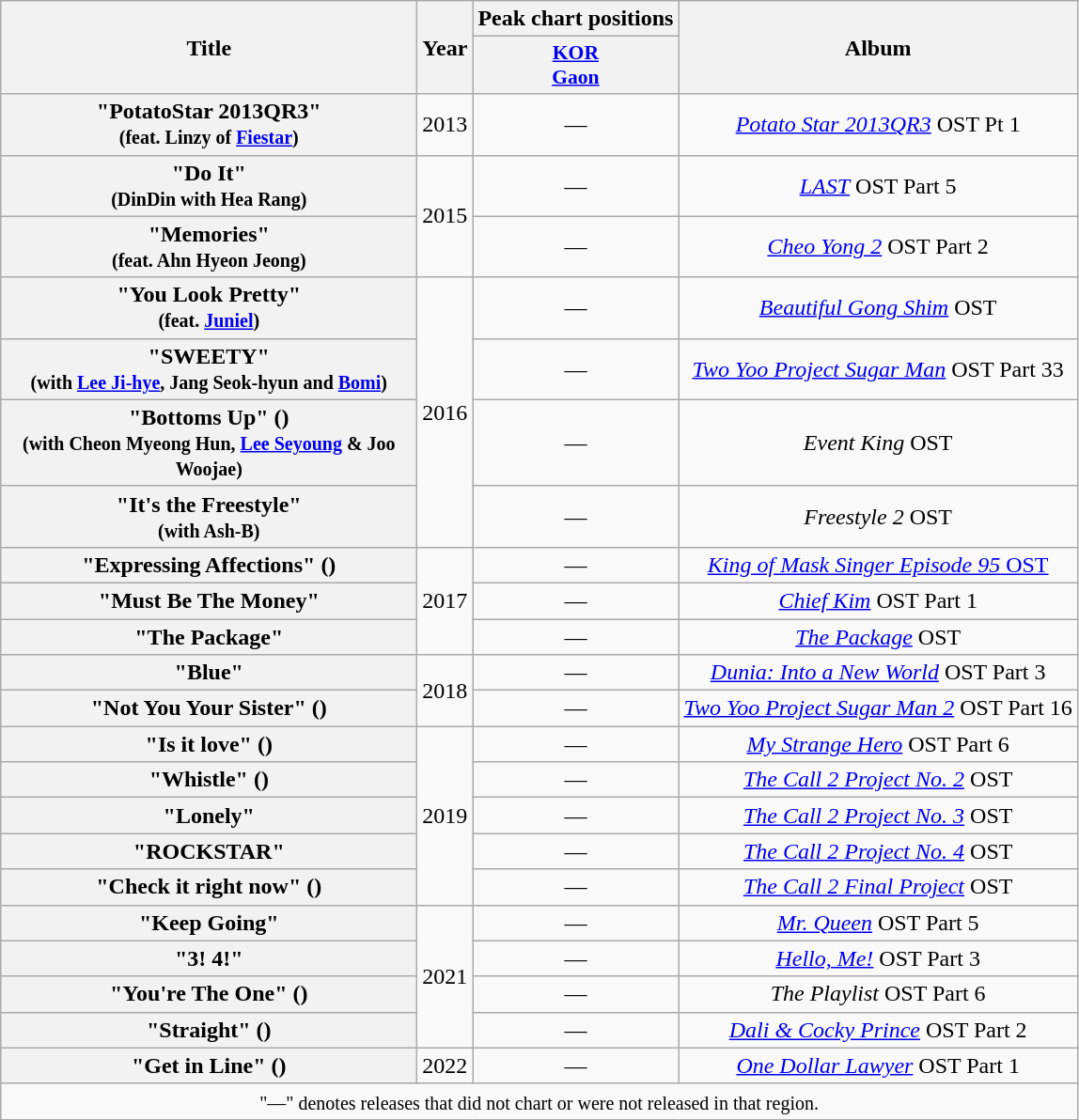<table class="wikitable plainrowheaders" style="text-align:center;">
<tr>
<th rowspan="2" style="width:18em;">Title</th>
<th rowspan="2">Year</th>
<th>Peak chart positions</th>
<th rowspan="2">Album</th>
</tr>
<tr>
<th style="width=3em;font-size:90%"><a href='#'>KOR<br>Gaon</a><br></th>
</tr>
<tr>
<th scope="row">"PotatoStar 2013QR3"<br><small>(feat. Linzy of <a href='#'>Fiestar</a>)</small></th>
<td>2013</td>
<td>—</td>
<td><em><a href='#'>Potato Star 2013QR3</a></em> OST Pt 1</td>
</tr>
<tr>
<th scope="row">"Do It"<br><small>(DinDin with Hea Rang)</small></th>
<td rowspan="2">2015</td>
<td>—</td>
<td><em><a href='#'>LAST</a></em> OST Part 5</td>
</tr>
<tr>
<th scope=row>"Memories"<br><small>(feat. Ahn Hyeon Jeong)</small></th>
<td>—</td>
<td><em><a href='#'>Cheo Yong 2</a></em> OST Part 2</td>
</tr>
<tr>
<th scope=row>"You Look Pretty"<br><small>(feat. <a href='#'>Juniel</a>)</small></th>
<td rowspan="4">2016</td>
<td>—</td>
<td><a href='#'><em>Beautiful Gong Shim</em></a> OST</td>
</tr>
<tr>
<th scope="row">"SWEETY"<br><small>(with <a href='#'>Lee Ji-hye</a>, Jang Seok-hyun and <a href='#'>Bomi</a>)</small></th>
<td>—</td>
<td><em><a href='#'>Two Yoo Project Sugar Man</a></em> OST Part 33</td>
</tr>
<tr>
<th scope="row">"Bottoms Up" ()<br><small>(with Cheon Myeong Hun, <a href='#'>Lee Seyoung</a> & Joo Woojae)</small></th>
<td>—</td>
<td><em>Event King</em> OST</td>
</tr>
<tr>
<th scope="row">"It's the Freestyle"<br><small>(with Ash-B)</small></th>
<td>—</td>
<td><em>Freestyle 2</em> OST</td>
</tr>
<tr>
<th scope=row>"Expressing Affections" ()</th>
<td rowspan="3">2017</td>
<td>—</td>
<td><a href='#'><em>King of Mask Singer Episode 95</em> OST</a></td>
</tr>
<tr>
<th scope=row>"Must Be The Money"</th>
<td>—</td>
<td><a href='#'><em>Chief Kim</em></a> OST Part 1</td>
</tr>
<tr>
<th scope=row>"The Package" <br></th>
<td>—</td>
<td><a href='#'><em>The Package</em></a> OST</td>
</tr>
<tr>
<th scope=row>"Blue"<br></th>
<td rowspan="2">2018</td>
<td>—</td>
<td><em><a href='#'>Dunia: Into a New World</a></em> OST Part 3</td>
</tr>
<tr>
<th scope=row>"Not You Your Sister" ()<br></th>
<td>—</td>
<td><em><a href='#'>Two Yoo Project Sugar Man 2</a></em> OST Part 16</td>
</tr>
<tr>
<th scope=row>"Is it love" ()<br></th>
<td rowspan="5">2019</td>
<td>—</td>
<td><em><a href='#'>My Strange Hero</a></em> OST Part 6</td>
</tr>
<tr>
<th scope=row>"Whistle" ()<br></th>
<td>—</td>
<td><em><a href='#'>The Call 2 Project No. 2</a></em> OST</td>
</tr>
<tr>
<th scope=row>"Lonely" <br></th>
<td>—</td>
<td><em><a href='#'>The Call 2 Project No. 3</a></em> OST</td>
</tr>
<tr>
<th scope=row>"ROCKSTAR"<br></th>
<td>—</td>
<td><em><a href='#'>The Call 2 Project No. 4</a></em> OST</td>
</tr>
<tr>
<th scope=row>"Check it right now" ()<br></th>
<td>—</td>
<td><em><a href='#'>The Call 2 Final Project</a></em> OST</td>
</tr>
<tr>
<th scope=row>"Keep Going"</th>
<td rowspan=4>2021</td>
<td>—</td>
<td><em><a href='#'>Mr. Queen</a></em> OST Part 5</td>
</tr>
<tr>
<th scope=row>"3! 4!"<br></th>
<td>—</td>
<td><em><a href='#'>Hello, Me!</a></em> OST Part 3</td>
</tr>
<tr>
<th scope=row>"You're The One" ()</th>
<td>—</td>
<td><em>The Playlist</em> OST Part 6</td>
</tr>
<tr>
<th scope=row>"Straight" ()</th>
<td>—</td>
<td><em><a href='#'>Dali & Cocky Prince</a></em> OST Part 2</td>
</tr>
<tr>
<th scope=row>"Get in Line" ()</th>
<td>2022</td>
<td>—</td>
<td><em><a href='#'>One Dollar Lawyer</a></em> OST Part 1</td>
</tr>
<tr>
<td colspan="5"><small>"—" denotes releases that did not chart or were not released in that region.</small></td>
</tr>
</table>
